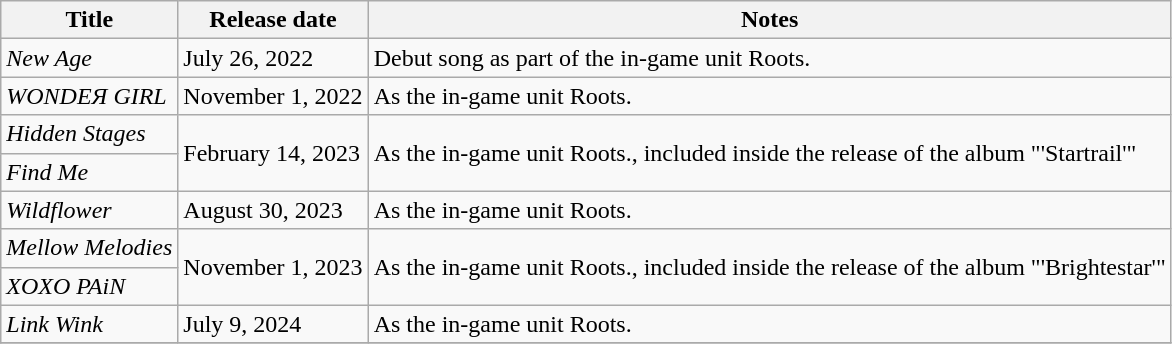<table class="wikitable sortable">
<tr>
<th class="unsortable">Title</th>
<th class="unsortable">Release date</th>
<th class="unsortable">Notes</th>
</tr>
<tr>
<td><em>New Age</em></td>
<td>July 26, 2022</td>
<td>Debut song as part of the in-game unit Roots.</td>
</tr>
<tr>
<td><em>WONDEЯ GIRL</em></td>
<td>November 1, 2022</td>
<td>As the in-game unit Roots.</td>
</tr>
<tr>
<td><em>Hidden Stages</em></td>
<td rowspan="2">February 14, 2023</td>
<td rowspan="2">As the in-game unit Roots., included inside the release of the album "'Startrail'"</td>
</tr>
<tr>
<td><em>Find Me</em></td>
</tr>
<tr>
<td><em>Wildflower</em></td>
<td>August 30, 2023</td>
<td>As the in-game unit Roots.</td>
</tr>
<tr>
<td><em>Mellow Melodies</em></td>
<td rowspan="2">November 1, 2023</td>
<td rowspan="2">As the in-game unit Roots., included inside the release of the album "'Brightestar'"</td>
</tr>
<tr>
<td><em>XOXO PAiN</em></td>
</tr>
<tr>
<td><em>Link Wink</em></td>
<td>July 9, 2024</td>
<td>As the in-game unit Roots.</td>
</tr>
<tr>
</tr>
</table>
